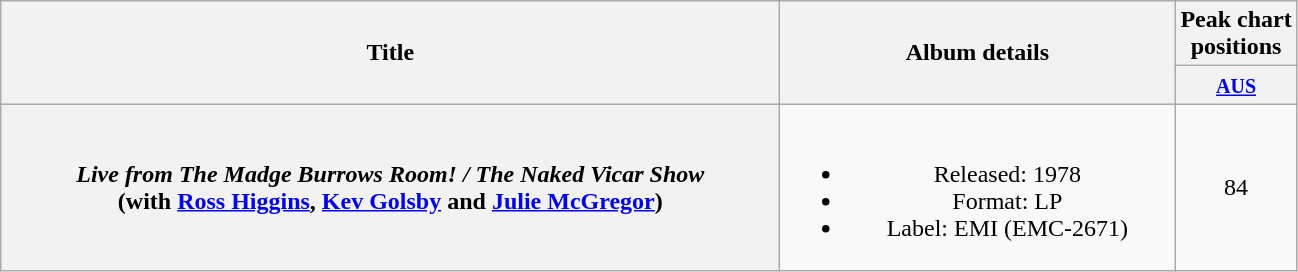<table class="wikitable plainrowheaders" style="text-align:center;" border="1">
<tr>
<th scope="col" rowspan="2" style="width:32em;">Title</th>
<th scope="col" rowspan="2" style="width:16em;">Album details</th>
<th scope="col" colspan="1">Peak chart<br>positions</th>
</tr>
<tr>
<th scope="col" style="text-align:center;"><small><a href='#'>AUS</a></small><br></th>
</tr>
<tr>
<th scope="row"><em>Live from The Madge Burrows Room! / The Naked Vicar Show</em> <br> (with <a href='#'>Ross Higgins</a>, <a href='#'>Kev Golsby</a> and <a href='#'>Julie McGregor</a>)</th>
<td><br><ul><li>Released: 1978</li><li>Format: LP</li><li>Label: EMI (EMC-2671)</li></ul></td>
<td align="center">84</td>
</tr>
</table>
